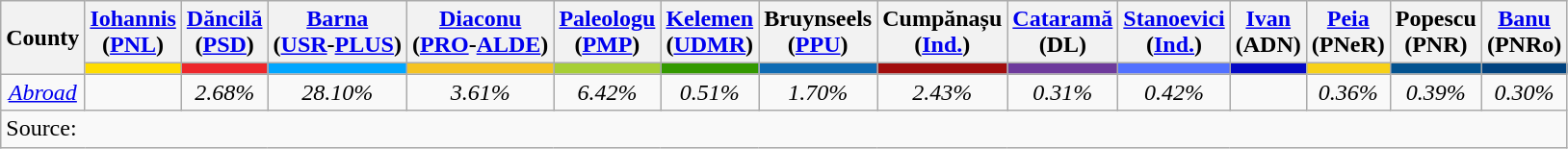<table class="wikitable sortable" style="text-align:center;">
<tr>
<th rowspan="2">County</th>
<th><a href='#'>Iohannis</a><br>(<a href='#'>PNL</a>)</th>
<th><a href='#'>Dăncilă</a><br>(<a href='#'>PSD</a>)</th>
<th><a href='#'>Barna</a><br>(<a href='#'>USR</a>-<a href='#'>PLUS</a>)</th>
<th><a href='#'>Diaconu</a><br>(<a href='#'>PRO</a>-<a href='#'>ALDE</a>)</th>
<th><a href='#'>Paleologu</a><br>(<a href='#'>PMP</a>)</th>
<th><a href='#'>Kelemen</a><br>(<a href='#'>UDMR</a>)</th>
<th>Bruynseels<br>(<a href='#'>PPU</a>)</th>
<th>Cumpănașu<br>(<a href='#'>Ind.</a>)</th>
<th><a href='#'>Cataramă</a><br>(DL)</th>
<th><a href='#'>Stanoevici</a><br>(<a href='#'>Ind.</a>)</th>
<th><a href='#'>Ivan</a><br>(ADN)</th>
<th><a href='#'>Peia</a><br>(PNeR)</th>
<th>Popescu<br>(PNR)</th>
<th><a href='#'>Banu</a><br>(PNRo)</th>
</tr>
<tr>
<th style="background:#fd0;"></th>
<th style="background:#ed262b;"></th>
<th style="background:#00a6ff;"></th>
<th style="background:#f5c322;"></th>
<th style="background:#a7cf35;"></th>
<th style="background:#390;"></th>
<th style="background:#0e6bb3;"></th>
<th style="background:#a10d0d;"></th>
<th style="background:#6e3a9c;"></th>
<th style="background:#5271ff;"></th>
<th style="background:#0508c5;"></th>
<th style="background:#f7d118;"></th>
<th style="background:#02528f;"></th>
<th style="background:#00427f;"></th>
</tr>
<tr>
<td><em><a href='#'>Abroad</a></em></td>
<td></td>
<td><em>2.68%</em></td>
<td><em>28.10%</em></td>
<td><em>3.61%</em></td>
<td><em>6.42%</em></td>
<td><em>0.51%</em></td>
<td><em>1.70%</em></td>
<td><em>2.43%</em></td>
<td><em>0.31%</em></td>
<td><em>0.42%</em></td>
<td></td>
<td><em>0.36%</em></td>
<td><em>0.39%</em></td>
<td><em>0.30%</em></td>
</tr>
<tr class=sortbottom>
<td align=left colspan=15>Source: </td>
</tr>
</table>
